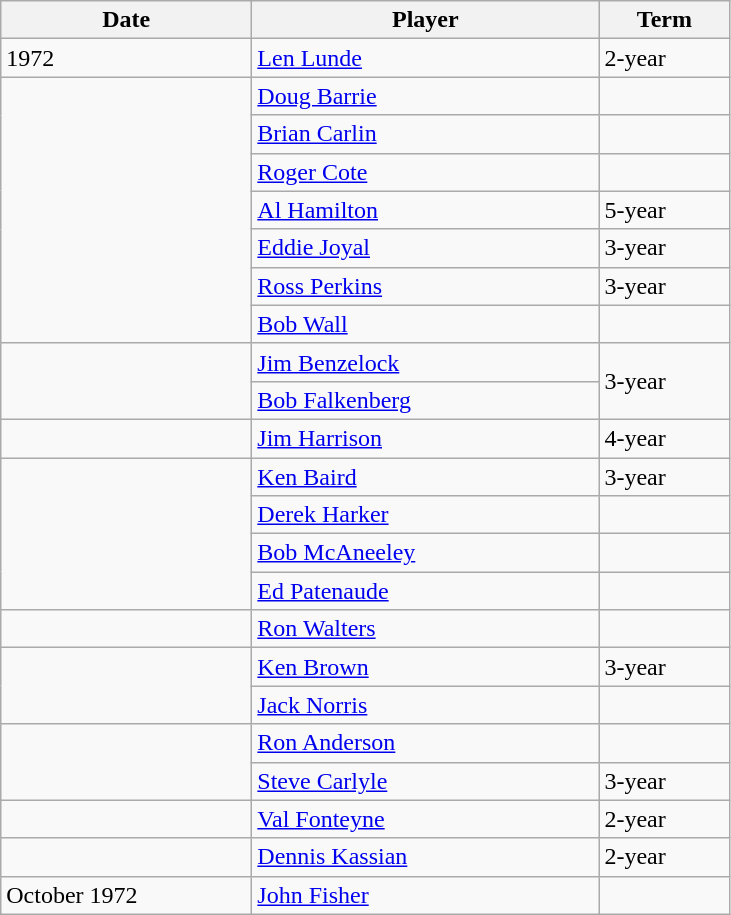<table class="wikitable">
<tr>
<th style="width: 10em;">Date</th>
<th style="width: 14em;">Player</th>
<th style="width: 5em;">Term</th>
</tr>
<tr>
<td>1972</td>
<td><a href='#'>Len Lunde</a></td>
<td>2-year</td>
</tr>
<tr>
<td rowspan=7></td>
<td><a href='#'>Doug Barrie</a></td>
<td></td>
</tr>
<tr>
<td><a href='#'>Brian Carlin</a></td>
<td></td>
</tr>
<tr>
<td><a href='#'>Roger Cote</a></td>
<td></td>
</tr>
<tr>
<td><a href='#'>Al Hamilton</a></td>
<td>5-year</td>
</tr>
<tr>
<td><a href='#'>Eddie Joyal</a></td>
<td>3-year</td>
</tr>
<tr>
<td><a href='#'>Ross Perkins</a></td>
<td>3-year</td>
</tr>
<tr>
<td><a href='#'>Bob Wall</a></td>
<td></td>
</tr>
<tr>
<td rowspan=2></td>
<td><a href='#'>Jim Benzelock</a></td>
<td rowspan=2>3-year</td>
</tr>
<tr>
<td><a href='#'>Bob Falkenberg</a></td>
</tr>
<tr>
<td></td>
<td><a href='#'>Jim Harrison</a></td>
<td>4-year</td>
</tr>
<tr>
<td rowspan=4></td>
<td><a href='#'>Ken Baird</a></td>
<td>3-year</td>
</tr>
<tr>
<td><a href='#'>Derek Harker</a></td>
<td></td>
</tr>
<tr>
<td><a href='#'>Bob McAneeley</a></td>
<td></td>
</tr>
<tr>
<td><a href='#'>Ed Patenaude</a></td>
<td></td>
</tr>
<tr>
<td></td>
<td><a href='#'>Ron Walters</a></td>
<td></td>
</tr>
<tr>
<td rowspan=2></td>
<td><a href='#'>Ken Brown</a></td>
<td>3-year</td>
</tr>
<tr>
<td><a href='#'>Jack Norris</a></td>
<td></td>
</tr>
<tr>
<td rowspan=2></td>
<td><a href='#'>Ron Anderson</a></td>
<td></td>
</tr>
<tr>
<td><a href='#'>Steve Carlyle</a></td>
<td>3-year</td>
</tr>
<tr>
<td></td>
<td><a href='#'>Val Fonteyne</a></td>
<td>2-year</td>
</tr>
<tr>
<td></td>
<td><a href='#'>Dennis Kassian</a></td>
<td>2-year</td>
</tr>
<tr>
<td>October 1972</td>
<td><a href='#'>John Fisher</a></td>
<td></td>
</tr>
</table>
